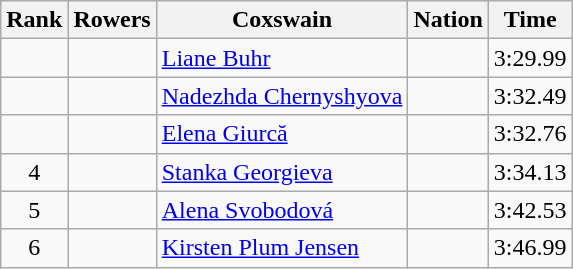<table class="wikitable sortable" style="text-align:center">
<tr>
<th>Rank</th>
<th>Rowers</th>
<th>Coxswain</th>
<th>Nation</th>
<th>Time</th>
</tr>
<tr>
<td></td>
<td align=left data-sort-value="Borchmann, Anke"></td>
<td align=left data-sort-value="Buhr, Liane"><a href='#'>Liane Buhr</a></td>
<td align=left></td>
<td>3:29.99</td>
</tr>
<tr>
<td></td>
<td align=left data-sort-value="Bryunina, Mira"></td>
<td align=left data-sort-value="Chernyshyova, Nadezhda"><a href='#'>Nadezhda Chernyshyova</a></td>
<td align=left></td>
<td>3:32.49</td>
</tr>
<tr>
<td></td>
<td align=left data-sort-value="Afrăsiloaie, Felicia"></td>
<td align=left data-sort-value="Giurcă, Elena"><a href='#'>Elena Giurcă</a></td>
<td align=left></td>
<td>3:32.76</td>
</tr>
<tr>
<td>4</td>
<td align=left data-sort-value="Aleksieva, Verka"></td>
<td align=left data-sort-value="Aleksieva, Verka"><a href='#'>Stanka Georgieva</a></td>
<td align=left></td>
<td>3:34.13</td>
</tr>
<tr>
<td>5</td>
<td align=left data-sort-value="Bartáková, Marie"></td>
<td align=left data-sort-value="Svobodová, Alena"><a href='#'>Alena Svobodová</a></td>
<td align=left></td>
<td>3:42.53</td>
</tr>
<tr>
<td>6</td>
<td align=left data-sort-value="Andersen, Judith"></td>
<td align=left data-sort-value="Plum Jensen, Kirsten"><a href='#'>Kirsten Plum Jensen</a></td>
<td align=left></td>
<td>3:46.99</td>
</tr>
</table>
